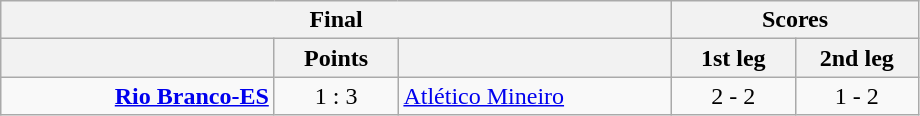<table class="wikitable" style="text-align:center;">
<tr>
<th colspan=3>Final</th>
<th colspan=3>Scores</th>
</tr>
<tr>
<th width="175"></th>
<th width="75">Points</th>
<th width="175"></th>
<th width="75">1st leg</th>
<th width="75">2nd leg</th>
</tr>
<tr>
<td align=right><strong><a href='#'>Rio Branco-ES</a></strong></td>
<td>1 : 3</td>
<td align=left><a href='#'>Atlético Mineiro</a></td>
<td>2 - 2</td>
<td>1 - 2</td>
</tr>
</table>
